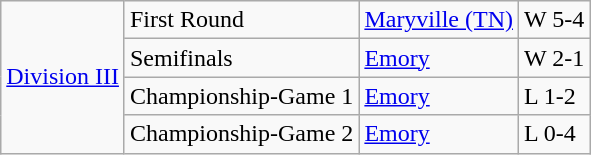<table class="wikitable">
<tr>
<td rowspan="4"><a href='#'>Division III</a></td>
<td>First Round</td>
<td><a href='#'>Maryville (TN)</a></td>
<td>W 5-4</td>
</tr>
<tr>
<td>Semifinals</td>
<td><a href='#'>Emory</a></td>
<td>W 2-1</td>
</tr>
<tr>
<td>Championship-Game 1</td>
<td><a href='#'>Emory</a></td>
<td>L 1-2</td>
</tr>
<tr>
<td>Championship-Game 2</td>
<td><a href='#'>Emory</a></td>
<td>L 0-4</td>
</tr>
</table>
